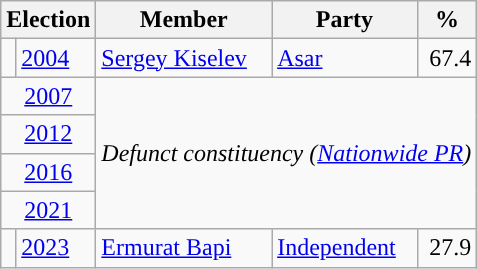<table class="wikitable">
<tr>
<th colspan="2">Election</th>
<th>Member</th>
<th>Party</th>
<th>%</th>
</tr>
<tr>
<td style="background-color: "></td>
<td><a href='#'>2004</a></td>
<td><a href='#'>Sergey Kiselev</a></td>
<td><a href='#'>Asar</a></td>
<td align="right">67.4</td>
</tr>
<tr>
<td colspan="2" align="center"><a href='#'>2007</a></td>
<td colspan="3" rowspan="4"><em>Defunct constituency (<a href='#'>Nationwide PR</a>)</em></td>
</tr>
<tr>
<td colspan="2" align="center"><a href='#'>2012</a></td>
</tr>
<tr>
<td colspan="2" align="center"><a href='#'>2016</a></td>
</tr>
<tr>
<td colspan="2" align="center"><a href='#'>2021</a></td>
</tr>
<tr>
<td style="background-color: "></td>
<td><a href='#'>2023</a></td>
<td><a href='#'>Ermurat Bapi</a></td>
<td><a href='#'>Independent</a></td>
<td align="right">27.9</td>
</tr>
</table>
